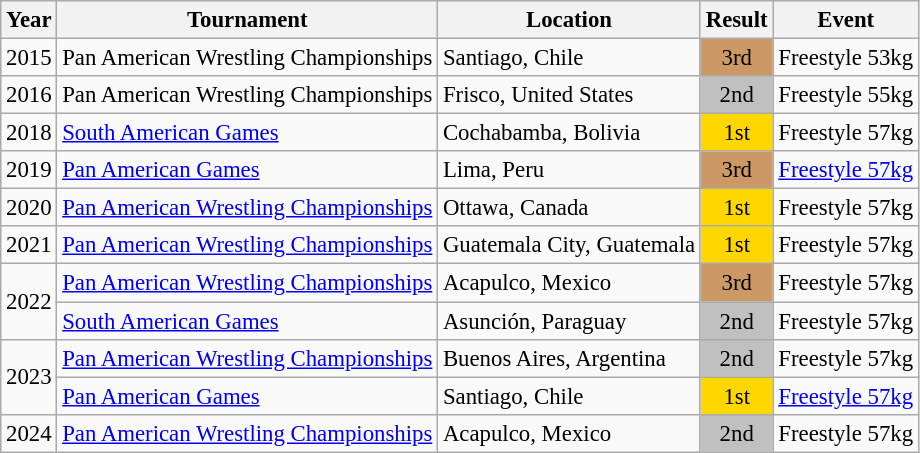<table class="wikitable" style="font-size:95%;">
<tr>
<th>Year</th>
<th>Tournament</th>
<th>Location</th>
<th>Result</th>
<th>Event</th>
</tr>
<tr>
<td>2015</td>
<td>Pan American Wrestling Championships</td>
<td>Santiago, Chile</td>
<td align="center" bgcolor="cc9966">3rd</td>
<td>Freestyle 53kg</td>
</tr>
<tr>
<td>2016</td>
<td>Pan American Wrestling Championships</td>
<td>Frisco, United States</td>
<td align="center" bgcolor="silver">2nd</td>
<td>Freestyle 55kg</td>
</tr>
<tr>
<td>2018</td>
<td><a href='#'>South American Games</a></td>
<td>Cochabamba, Bolivia</td>
<td align="center" bgcolor="gold">1st</td>
<td>Freestyle 57kg</td>
</tr>
<tr>
<td>2019</td>
<td><a href='#'>Pan American Games</a></td>
<td>Lima, Peru</td>
<td align="center" bgcolor="cc9966">3rd</td>
<td><a href='#'>Freestyle 57kg</a></td>
</tr>
<tr>
<td>2020</td>
<td><a href='#'>Pan American Wrestling Championships</a></td>
<td>Ottawa, Canada</td>
<td align="center" bgcolor="gold">1st</td>
<td>Freestyle 57kg</td>
</tr>
<tr>
<td>2021</td>
<td><a href='#'>Pan American Wrestling Championships</a></td>
<td>Guatemala City, Guatemala</td>
<td align="center" bgcolor="gold">1st</td>
<td>Freestyle 57kg</td>
</tr>
<tr>
<td rowspan=2>2022</td>
<td><a href='#'>Pan American Wrestling Championships</a></td>
<td>Acapulco, Mexico</td>
<td align="center" bgcolor="cc9966">3rd</td>
<td>Freestyle 57kg</td>
</tr>
<tr>
<td><a href='#'>South American Games</a></td>
<td>Asunción, Paraguay</td>
<td align="center" bgcolor="silver">2nd</td>
<td>Freestyle 57kg</td>
</tr>
<tr>
<td rowspan=2>2023</td>
<td><a href='#'>Pan American Wrestling Championships</a></td>
<td>Buenos Aires, Argentina</td>
<td align="center" bgcolor="silver">2nd</td>
<td>Freestyle 57kg</td>
</tr>
<tr>
<td><a href='#'>Pan American Games</a></td>
<td>Santiago, Chile</td>
<td align="center" bgcolor="gold">1st</td>
<td><a href='#'>Freestyle 57kg</a></td>
</tr>
<tr>
<td>2024</td>
<td><a href='#'>Pan American Wrestling Championships</a></td>
<td>Acapulco, Mexico</td>
<td align="center" bgcolor="silver">2nd</td>
<td>Freestyle 57kg</td>
</tr>
</table>
